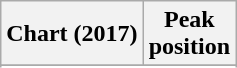<table class="wikitable sortable plainrowheaders" style="text-align:center">
<tr>
<th>Chart (2017)</th>
<th>Peak<br>position</th>
</tr>
<tr>
</tr>
<tr>
</tr>
<tr>
</tr>
<tr>
</tr>
</table>
